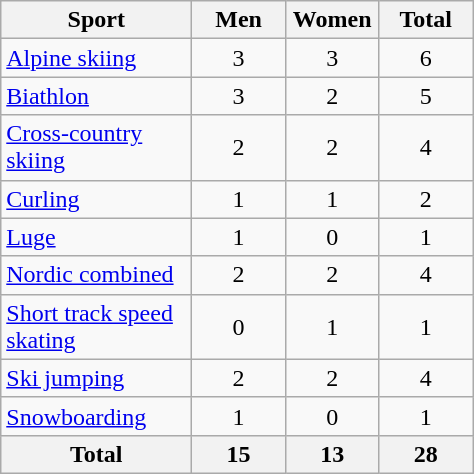<table class="wikitable sortable" style=text-align:center>
<tr>
<th width=120>Sport</th>
<th width=55>Men</th>
<th width=55>Women</th>
<th width=55>Total</th>
</tr>
<tr>
<td align=left><a href='#'>Alpine skiing</a></td>
<td>3</td>
<td>3</td>
<td>6</td>
</tr>
<tr>
<td align=left><a href='#'>Biathlon</a></td>
<td>3</td>
<td>2</td>
<td>5</td>
</tr>
<tr>
<td align=left><a href='#'>Cross-country skiing</a></td>
<td>2</td>
<td>2</td>
<td>4</td>
</tr>
<tr>
<td align=left><a href='#'>Curling</a></td>
<td>1</td>
<td>1</td>
<td>2</td>
</tr>
<tr>
<td align=left><a href='#'>Luge</a></td>
<td>1</td>
<td>0</td>
<td>1</td>
</tr>
<tr>
<td align=left><a href='#'>Nordic combined</a></td>
<td>2</td>
<td>2</td>
<td>4</td>
</tr>
<tr>
<td align=left><a href='#'>Short track speed skating</a></td>
<td>0</td>
<td>1</td>
<td>1</td>
</tr>
<tr>
<td align=left><a href='#'>Ski jumping</a></td>
<td>2</td>
<td>2</td>
<td>4</td>
</tr>
<tr>
<td align=left><a href='#'>Snowboarding</a></td>
<td>1</td>
<td>0</td>
<td>1</td>
</tr>
<tr>
<th>Total</th>
<th>15</th>
<th>13</th>
<th>28</th>
</tr>
</table>
